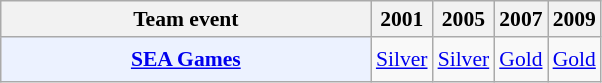<table class="wikitable" style="font-size: 90%; text-align:center">
<tr>
<th width=180>Team event</th>
<th>2001</th>
<th>2005</th>
<th>2007</th>
<th>2009</th>
</tr>
<tr style="height: 30px;">
<td bgcolor=ECF2FF style="width: 240px;align=left"><strong><a href='#'>SEA Games</a></strong></td>
<td> <a href='#'>Silver</a></td>
<td> <a href='#'>Silver</a></td>
<td> <a href='#'>Gold</a></td>
<td> <a href='#'>Gold</a></td>
</tr>
</table>
